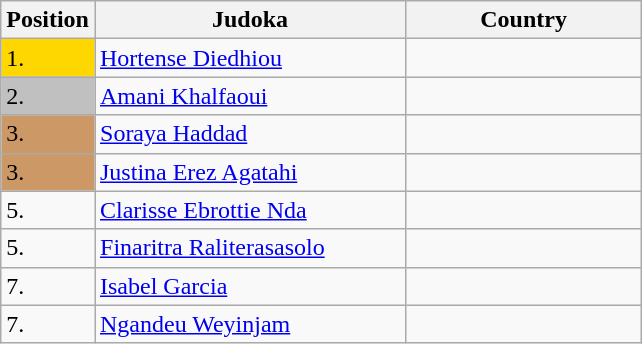<table class=wikitable>
<tr>
<th width=10>Position</th>
<th width=200>Judoka</th>
<th width=150>Country</th>
</tr>
<tr>
<td bgcolor=gold>1.</td>
<td><a href='#'>Hortense Diedhiou</a></td>
<td></td>
</tr>
<tr>
<td bgcolor="silver">2.</td>
<td><a href='#'>Amani Khalfaoui</a></td>
<td></td>
</tr>
<tr>
<td bgcolor="CC9966">3.</td>
<td><a href='#'>Soraya Haddad</a></td>
<td></td>
</tr>
<tr>
<td bgcolor="CC9966">3.</td>
<td><a href='#'>Justina Erez Agatahi</a></td>
<td></td>
</tr>
<tr>
<td>5.</td>
<td><a href='#'>Clarisse Ebrottie Nda</a></td>
<td></td>
</tr>
<tr>
<td>5.</td>
<td><a href='#'>Finaritra Raliterasasolo</a></td>
<td></td>
</tr>
<tr>
<td>7.</td>
<td><a href='#'>Isabel Garcia</a></td>
<td></td>
</tr>
<tr>
<td>7.</td>
<td><a href='#'>Ngandeu Weyinjam</a></td>
<td></td>
</tr>
</table>
